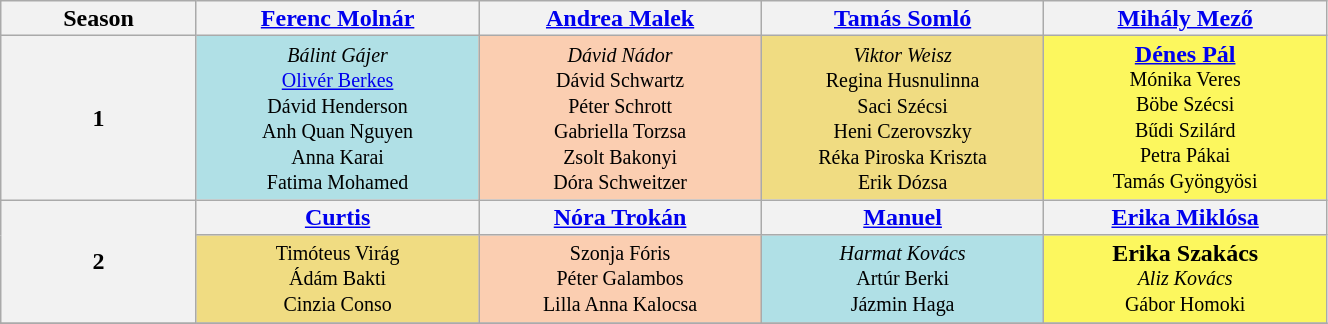<table class="wikitable" style="text-align:center; line-height:16px; width:70%;">
<tr>
<th style="width:9%;" scope="col">Season</th>
<th style="width:13%;" scope="col"><a href='#'>Ferenc Molnár</a></th>
<th style="width:13%;" scope="col"><a href='#'>Andrea Malek</a></th>
<th style="width:13%;" scope="col"><a href='#'>Tamás Somló</a></th>
<th style="width:13%;" scope="col"><a href='#'>Mihály Mező</a></th>
</tr>
<tr>
<th scope="row">1</th>
<td style="background:#B0E0E6;"><small><em>Bálint Gájer</em><br><a href='#'>Olivér Berkes</a><br>Dávid Henderson<br>Anh Quan Nguyen<br>Anna Karai<br>Fatima Mohamed</small></td>
<td style="background:#FBCEB1;"><small><em>Dávid Nádor</em><br>Dávid Schwartz<br>Péter Schrott<br>Gabriella Torzsa<br>Zsolt Bakonyi<br>Dóra Schweitzer</small></td>
<td style="background:#F0DC82;"><small><em>Viktor Weisz</em><br>Regina Husnulinna<br>Saci Szécsi<br>Heni Czerovszky<br>Réka Piroska Kriszta<br>Erik Dózsa</small></td>
<td style="background:#FCF75E;"><strong><a href='#'>Dénes Pál</a></strong><br><small>Mónika Veres<br>Böbe Szécsi<br>Bűdi Szilárd<br>Petra Pákai<br>Tamás Gyöngyösi</small></td>
</tr>
<tr>
<th scope="row" rowspan=2>2</th>
<th><a href='#'>Curtis</a></th>
<th><a href='#'>Nóra Trokán</a></th>
<th><a href='#'>Manuel</a></th>
<th><a href='#'>Erika Miklósa</a></th>
</tr>
<tr>
<td style="background:#F0DC82;"><small>Timóteus Virág<br>Ádám Bakti<br>Cinzia Conso</small></td>
<td style="background:#FBCEB1;"><small>Szonja Fóris<br>Péter Galambos<br>Lilla Anna Kalocsa</small></td>
<td style="background:#B0E0E6;"><small><em>Harmat Kovács</em><br>Artúr Berki<br>Jázmin Haga</small></td>
<td style="background:#FCF75E;"><strong>Erika Szakács</strong><br><small><em>Aliz Kovács</em><br>Gábor Homoki</small></td>
</tr>
<tr>
</tr>
</table>
